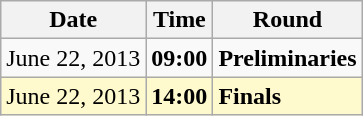<table class="wikitable">
<tr>
<th>Date</th>
<th>Time</th>
<th>Round</th>
</tr>
<tr>
<td>June 22, 2013</td>
<td><strong>09:00</strong></td>
<td><strong>Preliminaries</strong></td>
</tr>
<tr style=background:lemonchiffon>
<td>June 22, 2013</td>
<td><strong>14:00</strong></td>
<td><strong>Finals</strong></td>
</tr>
</table>
